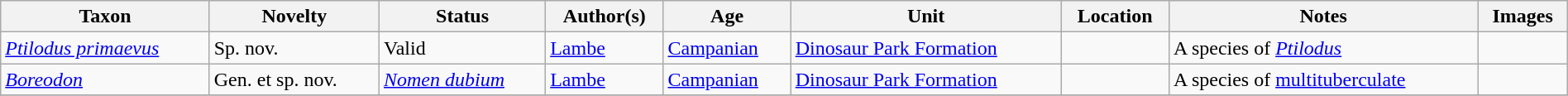<table class="wikitable sortable" align="center" width="100%">
<tr>
<th>Taxon</th>
<th>Novelty</th>
<th>Status</th>
<th>Author(s)</th>
<th>Age</th>
<th>Unit</th>
<th>Location</th>
<th>Notes</th>
<th>Images</th>
</tr>
<tr>
<td><em><a href='#'>Ptilodus primaevus</a></em></td>
<td>Sp. nov.</td>
<td>Valid</td>
<td><a href='#'>Lambe</a></td>
<td><a href='#'>Campanian</a></td>
<td><a href='#'>Dinosaur Park Formation</a></td>
<td></td>
<td>A species of <em><a href='#'>Ptilodus</a></em></td>
<td></td>
</tr>
<tr>
<td><em><a href='#'>Boreodon</a></em></td>
<td>Gen. et sp. nov.</td>
<td><em><a href='#'>Nomen dubium</a></em></td>
<td><a href='#'>Lambe</a></td>
<td><a href='#'>Campanian</a></td>
<td><a href='#'>Dinosaur Park Formation</a></td>
<td></td>
<td>A species of <a href='#'>multituberculate</a></td>
<td></td>
</tr>
<tr>
</tr>
</table>
